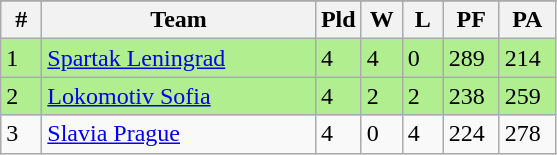<table class=wikitable>
<tr align=center>
</tr>
<tr>
<th width=20>#</th>
<th width=175>Team</th>
<th width=20>Pld</th>
<th width=20>W</th>
<th width=20>L</th>
<th width=30>PF</th>
<th width=30>PA</th>
</tr>
<tr bgcolor=B0EE90>
<td>1</td>
<td align="left"> <a href='#'>Spartak Leningrad</a></td>
<td>4</td>
<td>4</td>
<td>0</td>
<td>289</td>
<td>214</td>
</tr>
<tr bgcolor=B0EE90>
<td>2</td>
<td align="left"> <a href='#'>Lokomotiv Sofia</a></td>
<td>4</td>
<td>2</td>
<td>2</td>
<td>238</td>
<td>259</td>
</tr>
<tr>
<td>3</td>
<td align="left"> <a href='#'>Slavia Prague</a></td>
<td>4</td>
<td>0</td>
<td>4</td>
<td>224</td>
<td>278</td>
</tr>
</table>
